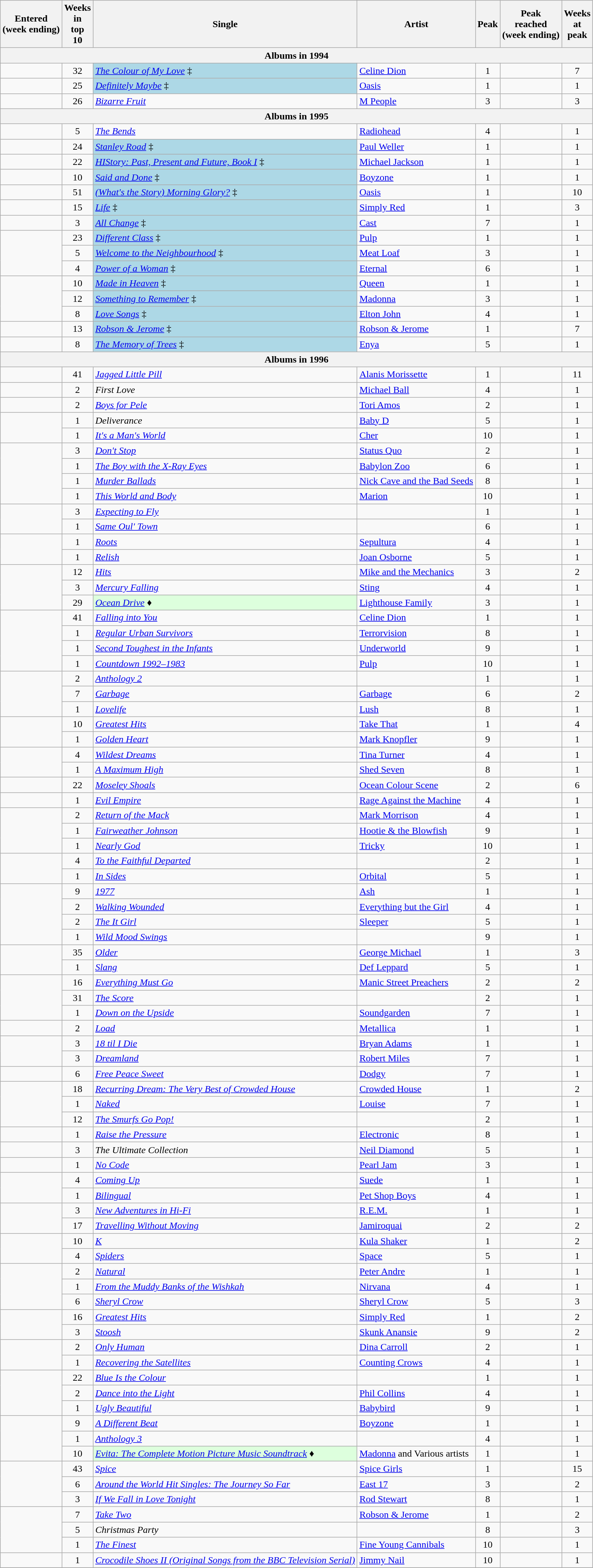<table class="wikitable sortable" style="text-align:center">
<tr>
<th>Entered <br>(week ending)</th>
<th data-sort-type="number">Weeks<br>in<br>top<br>10</th>
<th>Single</th>
<th>Artist</th>
<th data-sort-type="number">Peak</th>
<th>Peak<br>reached <br>(week ending)</th>
<th data-sort-type="number">Weeks<br>at<br>peak</th>
</tr>
<tr>
<th colspan="7">Albums in 1994</th>
</tr>
<tr>
<td></td>
<td>32</td>
<td align="left" bgcolor=lightblue><em><a href='#'>The Colour of My Love</a></em>  ‡</td>
<td align="left"><a href='#'>Celine Dion</a></td>
<td>1</td>
<td></td>
<td>7</td>
</tr>
<tr>
<td></td>
<td>25</td>
<td align="left" bgcolor=lightblue><em><a href='#'>Definitely Maybe</a></em>  ‡</td>
<td align="left"><a href='#'>Oasis</a></td>
<td>1</td>
<td></td>
<td>1</td>
</tr>
<tr>
<td></td>
<td>26</td>
<td align="left"><em><a href='#'>Bizarre Fruit</a></em></td>
<td align="left"><a href='#'>M People</a></td>
<td>3</td>
<td></td>
<td>3</td>
</tr>
<tr>
<th colspan="7">Albums in 1995</th>
</tr>
<tr>
<td></td>
<td>5</td>
<td align="left"><em><a href='#'>The Bends</a></em></td>
<td align="left"><a href='#'>Radiohead</a></td>
<td>4</td>
<td></td>
<td>1</td>
</tr>
<tr>
<td></td>
<td>24</td>
<td align="left" bgcolor=lightblue><em><a href='#'>Stanley Road</a></em> ‡</td>
<td align="left"><a href='#'>Paul Weller</a></td>
<td>1</td>
<td></td>
<td>1</td>
</tr>
<tr>
<td></td>
<td>22</td>
<td align="left" bgcolor=lightblue><em><a href='#'>HIStory: Past, Present and Future, Book I</a></em> ‡</td>
<td align="left"><a href='#'>Michael Jackson</a></td>
<td>1</td>
<td></td>
<td>1</td>
</tr>
<tr>
<td></td>
<td>10</td>
<td align="left" bgcolor=lightblue><em><a href='#'>Said and Done</a></em> ‡</td>
<td align="left"><a href='#'>Boyzone</a></td>
<td>1</td>
<td></td>
<td>1</td>
</tr>
<tr>
<td></td>
<td>51</td>
<td align="left" bgcolor=lightblue><em><a href='#'>(What's the Story) Morning Glory?</a></em> ‡</td>
<td align="left"><a href='#'>Oasis</a></td>
<td>1</td>
<td></td>
<td>10</td>
</tr>
<tr>
<td></td>
<td>15</td>
<td align="left" bgcolor=lightblue><em><a href='#'>Life</a></em> ‡</td>
<td align="left"><a href='#'>Simply Red</a></td>
<td>1</td>
<td></td>
<td>3</td>
</tr>
<tr>
<td></td>
<td>3</td>
<td align="left" bgcolor=lightblue><em><a href='#'>All Change</a></em> ‡</td>
<td align="left"><a href='#'>Cast</a></td>
<td>7</td>
<td></td>
<td>1</td>
</tr>
<tr>
<td rowspan="3"></td>
<td>23</td>
<td align="left" bgcolor=lightblue><em><a href='#'>Different Class</a></em> ‡</td>
<td align="left"><a href='#'>Pulp</a></td>
<td>1</td>
<td></td>
<td>1</td>
</tr>
<tr>
<td>5</td>
<td align="left" bgcolor=lightblue><em><a href='#'>Welcome to the Neighbourhood</a></em> ‡</td>
<td align="left"><a href='#'>Meat Loaf</a></td>
<td>3</td>
<td></td>
<td>1</td>
</tr>
<tr>
<td>4</td>
<td align="left" bgcolor=lightblue><em><a href='#'>Power of a Woman</a></em> ‡</td>
<td align="left"><a href='#'>Eternal</a></td>
<td>6</td>
<td></td>
<td>1</td>
</tr>
<tr>
<td rowspan="3"></td>
<td>10</td>
<td align="left" bgcolor=lightblue><em><a href='#'>Made in Heaven</a></em> ‡</td>
<td align="left"><a href='#'>Queen</a></td>
<td>1</td>
<td></td>
<td>1</td>
</tr>
<tr>
<td>12</td>
<td align="left" bgcolor=lightblue><em><a href='#'>Something to Remember</a></em> ‡</td>
<td align="left"><a href='#'>Madonna</a></td>
<td>3</td>
<td></td>
<td>1</td>
</tr>
<tr>
<td>8</td>
<td align="left" bgcolor=lightblue><em><a href='#'>Love Songs</a></em> ‡</td>
<td align="left"><a href='#'>Elton John</a></td>
<td>4</td>
<td></td>
<td>1</td>
</tr>
<tr>
<td></td>
<td>13</td>
<td align="left" bgcolor=lightblue><em><a href='#'>Robson & Jerome</a></em> ‡</td>
<td align="left"><a href='#'>Robson & Jerome</a></td>
<td>1</td>
<td></td>
<td>7</td>
</tr>
<tr>
<td></td>
<td>8</td>
<td align="left" bgcolor=lightblue><em><a href='#'>The Memory of Trees</a></em> ‡</td>
<td align="left"><a href='#'>Enya</a></td>
<td>5</td>
<td></td>
<td>1</td>
</tr>
<tr>
<th colspan="7">Albums in 1996</th>
</tr>
<tr>
<td></td>
<td>41</td>
<td align="left"><em><a href='#'>Jagged Little Pill</a></em></td>
<td align="left"><a href='#'>Alanis Morissette</a></td>
<td>1</td>
<td></td>
<td>11</td>
</tr>
<tr>
<td></td>
<td>2</td>
<td align="left"><em>First Love</em></td>
<td align="left"><a href='#'>Michael Ball</a></td>
<td>4</td>
<td></td>
<td>1</td>
</tr>
<tr>
<td></td>
<td>2</td>
<td align="left"><em><a href='#'>Boys for Pele</a></em></td>
<td align="left"><a href='#'>Tori Amos</a></td>
<td>2</td>
<td></td>
<td>1</td>
</tr>
<tr>
<td rowspan="2"></td>
<td>1</td>
<td align="left"><em>Deliverance</em></td>
<td align="left"><a href='#'>Baby D</a></td>
<td>5</td>
<td></td>
<td>1</td>
</tr>
<tr>
<td>1</td>
<td align="left"><em><a href='#'>It's a Man's World</a></em></td>
<td align="left"><a href='#'>Cher</a></td>
<td>10</td>
<td></td>
<td>1</td>
</tr>
<tr>
<td rowspan="4"></td>
<td>3</td>
<td align="left"><em><a href='#'>Don't Stop</a></em></td>
<td align="left"><a href='#'>Status Quo</a></td>
<td>2</td>
<td></td>
<td>1</td>
</tr>
<tr>
<td>1</td>
<td align="left"><em><a href='#'>The Boy with the X-Ray Eyes</a></em></td>
<td align="left"><a href='#'>Babylon Zoo</a></td>
<td>6</td>
<td></td>
<td>1</td>
</tr>
<tr>
<td>1</td>
<td align="left"><em><a href='#'>Murder Ballads</a></em></td>
<td align="left"><a href='#'>Nick Cave and the Bad Seeds</a></td>
<td>8</td>
<td></td>
<td>1</td>
</tr>
<tr>
<td>1</td>
<td align="left"><em><a href='#'>This World and Body</a></em></td>
<td align="left"><a href='#'>Marion</a></td>
<td>10</td>
<td></td>
<td>1</td>
</tr>
<tr>
<td rowspan="2"></td>
<td>3</td>
<td align="left"><em><a href='#'>Expecting to Fly</a></em></td>
<td align="left"></td>
<td>1</td>
<td></td>
<td>1</td>
</tr>
<tr>
<td>1</td>
<td align="left"><em><a href='#'>Same Oul' Town</a></em></td>
<td align="left"></td>
<td>6</td>
<td></td>
<td>1</td>
</tr>
<tr>
<td rowspan="2"></td>
<td>1</td>
<td align="left"><em><a href='#'>Roots</a></em></td>
<td align="left"><a href='#'>Sepultura</a></td>
<td>4</td>
<td></td>
<td>1</td>
</tr>
<tr>
<td>1</td>
<td align="left"><em><a href='#'>Relish</a></em></td>
<td align="left"><a href='#'>Joan Osborne</a></td>
<td>5</td>
<td></td>
<td>1</td>
</tr>
<tr>
<td rowspan="3"></td>
<td>12</td>
<td align="left"><em><a href='#'>Hits</a></em></td>
<td align="left"><a href='#'>Mike and the Mechanics</a></td>
<td>3</td>
<td></td>
<td>2</td>
</tr>
<tr>
<td>3</td>
<td align="left"><em><a href='#'>Mercury Falling</a></em></td>
<td align="left"><a href='#'>Sting</a></td>
<td>4</td>
<td></td>
<td>1</td>
</tr>
<tr>
<td>29</td>
<td align="left" bgcolor=#DDFFDD><em><a href='#'>Ocean Drive</a></em> ♦</td>
<td align="left"><a href='#'>Lighthouse Family</a></td>
<td>3</td>
<td></td>
<td>1</td>
</tr>
<tr>
<td rowspan="4"></td>
<td>41</td>
<td align="left"><em><a href='#'>Falling into You</a></em></td>
<td align="left"><a href='#'>Celine Dion</a></td>
<td>1</td>
<td></td>
<td>1</td>
</tr>
<tr>
<td>1</td>
<td align="left"><em><a href='#'>Regular Urban Survivors</a></em></td>
<td align="left"><a href='#'>Terrorvision</a></td>
<td>8</td>
<td></td>
<td>1</td>
</tr>
<tr>
<td>1</td>
<td align="left"><em><a href='#'>Second Toughest in the Infants</a></em></td>
<td align="left"><a href='#'>Underworld</a></td>
<td>9</td>
<td></td>
<td>1</td>
</tr>
<tr>
<td>1</td>
<td align="left"><em><a href='#'>Countdown 1992–1983</a></em></td>
<td align="left"><a href='#'>Pulp</a></td>
<td>10</td>
<td></td>
<td>1</td>
</tr>
<tr>
<td rowspan="3"></td>
<td>2</td>
<td align="left"><em><a href='#'>Anthology 2</a></em></td>
<td align="left"></td>
<td>1</td>
<td></td>
<td>1</td>
</tr>
<tr>
<td>7</td>
<td align="left"><em><a href='#'>Garbage</a></em></td>
<td align="left"><a href='#'>Garbage</a></td>
<td>6</td>
<td></td>
<td>2</td>
</tr>
<tr>
<td>1</td>
<td align="left"><em><a href='#'>Lovelife</a></em></td>
<td align="left"><a href='#'>Lush</a></td>
<td>8</td>
<td></td>
<td>1</td>
</tr>
<tr>
<td rowspan="2"></td>
<td>10</td>
<td align="left"><em><a href='#'>Greatest Hits</a></em></td>
<td align="left"><a href='#'>Take That</a></td>
<td>1</td>
<td></td>
<td>4</td>
</tr>
<tr>
<td>1</td>
<td align="left"><em><a href='#'>Golden Heart</a></em></td>
<td align="left"><a href='#'>Mark Knopfler</a></td>
<td>9</td>
<td></td>
<td>1</td>
</tr>
<tr>
<td rowspan="2"></td>
<td>4</td>
<td align="left"><em><a href='#'>Wildest Dreams</a></em></td>
<td align="left"><a href='#'>Tina Turner</a></td>
<td>4</td>
<td></td>
<td>1</td>
</tr>
<tr>
<td>1</td>
<td align="left"><em><a href='#'>A Maximum High</a></em></td>
<td align="left"><a href='#'>Shed Seven</a></td>
<td>8</td>
<td></td>
<td>1</td>
</tr>
<tr>
<td></td>
<td>22</td>
<td align="left"><em><a href='#'>Moseley Shoals</a></em></td>
<td align="left"><a href='#'>Ocean Colour Scene</a></td>
<td>2</td>
<td></td>
<td>6</td>
</tr>
<tr>
<td></td>
<td>1</td>
<td align="left"><em><a href='#'>Evil Empire</a></em></td>
<td align="left"><a href='#'>Rage Against the Machine</a></td>
<td>4</td>
<td></td>
<td>1</td>
</tr>
<tr>
<td rowspan="3"></td>
<td>2</td>
<td align="left"><em><a href='#'>Return of the Mack</a></em></td>
<td align="left"><a href='#'>Mark Morrison</a></td>
<td>4</td>
<td></td>
<td>1</td>
</tr>
<tr>
<td>1</td>
<td align="left"><em><a href='#'>Fairweather Johnson</a></em></td>
<td align="left"><a href='#'>Hootie & the Blowfish</a></td>
<td>9</td>
<td></td>
<td>1</td>
</tr>
<tr>
<td>1</td>
<td align="left"><em><a href='#'>Nearly God</a></em></td>
<td align="left"><a href='#'>Tricky</a></td>
<td>10</td>
<td></td>
<td>1</td>
</tr>
<tr>
<td rowspan="2"></td>
<td>4</td>
<td align="left"><em><a href='#'>To the Faithful Departed</a></em></td>
<td align="left"></td>
<td>2</td>
<td></td>
<td>1</td>
</tr>
<tr>
<td>1</td>
<td align="left"><em><a href='#'>In Sides</a></em></td>
<td align="left"><a href='#'>Orbital</a></td>
<td>5</td>
<td></td>
<td>1</td>
</tr>
<tr>
<td rowspan="4"></td>
<td>9</td>
<td align="left"><em><a href='#'>1977</a></em></td>
<td align="left"><a href='#'>Ash</a></td>
<td>1</td>
<td></td>
<td>1</td>
</tr>
<tr>
<td>2</td>
<td align="left"><em><a href='#'>Walking Wounded</a></em></td>
<td align="left"><a href='#'>Everything but the Girl</a></td>
<td>4</td>
<td></td>
<td>1</td>
</tr>
<tr>
<td>2</td>
<td align="left"><em><a href='#'>The It Girl</a></em></td>
<td align="left"><a href='#'>Sleeper</a></td>
<td>5</td>
<td></td>
<td>1</td>
</tr>
<tr>
<td>1</td>
<td align="left"><em><a href='#'>Wild Mood Swings</a></em></td>
<td align="left"></td>
<td>9</td>
<td></td>
<td>1</td>
</tr>
<tr>
<td rowspan="2"></td>
<td>35</td>
<td align="left"><em><a href='#'>Older</a></em></td>
<td align="left"><a href='#'>George Michael</a></td>
<td>1</td>
<td></td>
<td>3</td>
</tr>
<tr>
<td>1</td>
<td align="left"><em><a href='#'>Slang</a></em></td>
<td align="left"><a href='#'>Def Leppard</a></td>
<td>5</td>
<td></td>
<td>1</td>
</tr>
<tr>
<td rowspan="3"></td>
<td>16</td>
<td align="left"><em><a href='#'>Everything Must Go</a></em></td>
<td align="left"><a href='#'>Manic Street Preachers</a></td>
<td>2</td>
<td></td>
<td>2</td>
</tr>
<tr>
<td>31</td>
<td align="left"><em><a href='#'>The Score</a></em></td>
<td align="left"></td>
<td>2</td>
<td></td>
<td>1</td>
</tr>
<tr>
<td>1</td>
<td align="left"><em><a href='#'>Down on the Upside</a></em></td>
<td align="left"><a href='#'>Soundgarden</a></td>
<td>7</td>
<td></td>
<td>1</td>
</tr>
<tr>
<td></td>
<td>2</td>
<td align="left"><em><a href='#'>Load</a></em></td>
<td align="left"><a href='#'>Metallica</a></td>
<td>1</td>
<td></td>
<td>1</td>
</tr>
<tr>
<td rowspan="2"></td>
<td>3</td>
<td align="left"><em><a href='#'>18 til I Die</a></em></td>
<td align="left"><a href='#'>Bryan Adams</a></td>
<td>1</td>
<td></td>
<td>1</td>
</tr>
<tr>
<td>3</td>
<td align="left"><em><a href='#'>Dreamland</a></em></td>
<td align="left"><a href='#'>Robert Miles</a></td>
<td>7</td>
<td></td>
<td>1</td>
</tr>
<tr>
<td></td>
<td>6</td>
<td align="left"><em><a href='#'>Free Peace Sweet</a></em></td>
<td align="left"><a href='#'>Dodgy</a></td>
<td>7</td>
<td></td>
<td>1</td>
</tr>
<tr>
<td rowspan="3"></td>
<td>18</td>
<td align="left"><em><a href='#'>Recurring Dream: The Very Best of Crowded House</a></em></td>
<td align="left"><a href='#'>Crowded House</a></td>
<td>1</td>
<td></td>
<td>2</td>
</tr>
<tr>
<td>1</td>
<td align="left"><em><a href='#'>Naked</a></em></td>
<td align="left"><a href='#'>Louise</a></td>
<td>7</td>
<td></td>
<td>1</td>
</tr>
<tr>
<td>12</td>
<td align="left"><em><a href='#'>The Smurfs Go Pop!</a></em></td>
<td align="left"></td>
<td>2</td>
<td></td>
<td>1</td>
</tr>
<tr>
<td></td>
<td>1</td>
<td align="left"><em><a href='#'>Raise the Pressure</a></em></td>
<td align="left"><a href='#'>Electronic</a></td>
<td>8</td>
<td></td>
<td>1</td>
</tr>
<tr>
<td></td>
<td>3</td>
<td align="left"><em>The Ultimate Collection</em></td>
<td align="left"><a href='#'>Neil Diamond</a></td>
<td>5</td>
<td></td>
<td>1</td>
</tr>
<tr>
<td></td>
<td>1</td>
<td align="left"><em><a href='#'>No Code</a></em></td>
<td align="left"><a href='#'>Pearl Jam</a></td>
<td>3</td>
<td></td>
<td>1</td>
</tr>
<tr>
<td rowspan="2"></td>
<td>4</td>
<td align="left"><em><a href='#'>Coming Up</a></em></td>
<td align="left"><a href='#'>Suede</a></td>
<td>1</td>
<td></td>
<td>1</td>
</tr>
<tr>
<td>1</td>
<td align="left"><em><a href='#'>Bilingual</a></em></td>
<td align="left"><a href='#'>Pet Shop Boys</a></td>
<td>4</td>
<td></td>
<td>1</td>
</tr>
<tr>
<td rowspan="2"></td>
<td>3</td>
<td align="left"><em><a href='#'>New Adventures in Hi-Fi</a></em></td>
<td align="left"><a href='#'>R.E.M.</a></td>
<td>1</td>
<td></td>
<td>1</td>
</tr>
<tr>
<td>17</td>
<td align="left"><em><a href='#'>Travelling Without Moving</a></em></td>
<td align="left"><a href='#'>Jamiroquai</a></td>
<td>2</td>
<td></td>
<td>2</td>
</tr>
<tr>
<td rowspan="2"></td>
<td>10</td>
<td align="left"><em><a href='#'>K</a></em></td>
<td align="left"><a href='#'>Kula Shaker</a></td>
<td>1</td>
<td></td>
<td>2</td>
</tr>
<tr>
<td>4</td>
<td align="left"><em><a href='#'>Spiders</a></em></td>
<td align="left"><a href='#'>Space</a></td>
<td>5</td>
<td></td>
<td>1</td>
</tr>
<tr>
<td rowspan="3"></td>
<td>2</td>
<td align="left"><em><a href='#'>Natural</a></em></td>
<td align="left"><a href='#'>Peter Andre</a></td>
<td>1</td>
<td></td>
<td>1</td>
</tr>
<tr>
<td>1</td>
<td align="left"><em><a href='#'>From the Muddy Banks of the Wishkah</a></em></td>
<td align="left"><a href='#'>Nirvana</a></td>
<td>4</td>
<td></td>
<td>1</td>
</tr>
<tr>
<td>6</td>
<td align="left"><em><a href='#'>Sheryl Crow</a></em></td>
<td align="left"><a href='#'>Sheryl Crow</a></td>
<td>5</td>
<td></td>
<td>3</td>
</tr>
<tr>
<td rowspan="2"></td>
<td>16</td>
<td align="left"><em><a href='#'>Greatest Hits</a></em></td>
<td align="left"><a href='#'>Simply Red</a></td>
<td>1</td>
<td></td>
<td>2</td>
</tr>
<tr>
<td>3</td>
<td align="left"><em><a href='#'>Stoosh</a></em></td>
<td align="left"><a href='#'>Skunk Anansie</a></td>
<td>9</td>
<td></td>
<td>2</td>
</tr>
<tr>
<td rowspan="2"></td>
<td>2</td>
<td align="left"><em><a href='#'>Only Human</a></em></td>
<td align="left"><a href='#'>Dina Carroll</a></td>
<td>2</td>
<td></td>
<td>1</td>
</tr>
<tr>
<td>1</td>
<td align="left"><em><a href='#'>Recovering the Satellites</a></em></td>
<td align="left"><a href='#'>Counting Crows</a></td>
<td>4</td>
<td></td>
<td>1</td>
</tr>
<tr>
<td rowspan="3"></td>
<td>22</td>
<td align="left"><em><a href='#'>Blue Is the Colour</a></em></td>
<td align="left"></td>
<td>1</td>
<td></td>
<td>1</td>
</tr>
<tr>
<td>2</td>
<td align="left"><em><a href='#'>Dance into the Light</a></em></td>
<td align="left"><a href='#'>Phil Collins</a></td>
<td>4</td>
<td></td>
<td>1</td>
</tr>
<tr>
<td>1</td>
<td align="left"><em><a href='#'>Ugly Beautiful</a></em></td>
<td align="left"><a href='#'>Babybird</a></td>
<td>9</td>
<td></td>
<td>1</td>
</tr>
<tr>
<td rowspan="3"></td>
<td>9</td>
<td align="left"><em><a href='#'>A Different Beat</a></em></td>
<td align="left"><a href='#'>Boyzone</a></td>
<td>1</td>
<td></td>
<td>1</td>
</tr>
<tr>
<td>1</td>
<td align="left"><em><a href='#'>Anthology 3</a></em></td>
<td align="left"></td>
<td>4</td>
<td></td>
<td>1</td>
</tr>
<tr>
<td>10</td>
<td align="left" bgcolor=#DDFFDD><em><a href='#'>Evita: The Complete Motion Picture Music Soundtrack</a></em> ♦</td>
<td align="left"><a href='#'>Madonna</a> and Various artists</td>
<td>1</td>
<td></td>
<td>1</td>
</tr>
<tr>
<td rowspan="3"></td>
<td>43</td>
<td align="left"><em><a href='#'>Spice</a></em></td>
<td align="left"><a href='#'>Spice Girls</a></td>
<td>1</td>
<td></td>
<td>15</td>
</tr>
<tr>
<td>6</td>
<td align="left"><em><a href='#'>Around the World Hit Singles: The Journey So Far</a></em></td>
<td align="left"><a href='#'>East 17</a></td>
<td>3</td>
<td></td>
<td>2</td>
</tr>
<tr>
<td>3</td>
<td align="left"><em><a href='#'>If We Fall in Love Tonight</a></em></td>
<td align="left"><a href='#'>Rod Stewart</a></td>
<td>8</td>
<td></td>
<td>1</td>
</tr>
<tr>
<td rowspan="3"></td>
<td>7</td>
<td align="left"><em><a href='#'>Take Two</a></em></td>
<td align="left"><a href='#'>Robson & Jerome</a></td>
<td>1</td>
<td></td>
<td>2</td>
</tr>
<tr>
<td>5</td>
<td align="left"><em>Christmas Party</em></td>
<td align="left"></td>
<td>8</td>
<td></td>
<td>3</td>
</tr>
<tr>
<td>1</td>
<td align="left"><em><a href='#'>The Finest</a></em></td>
<td align="left"><a href='#'>Fine Young Cannibals</a></td>
<td>10</td>
<td></td>
<td>1</td>
</tr>
<tr>
<td></td>
<td>1</td>
<td align="left"><em><a href='#'>Crocodile Shoes II (Original Songs from the BBC Television Serial)</a></em></td>
<td align="left"><a href='#'>Jimmy Nail</a></td>
<td>10</td>
<td></td>
<td>1</td>
</tr>
<tr>
</tr>
</table>
